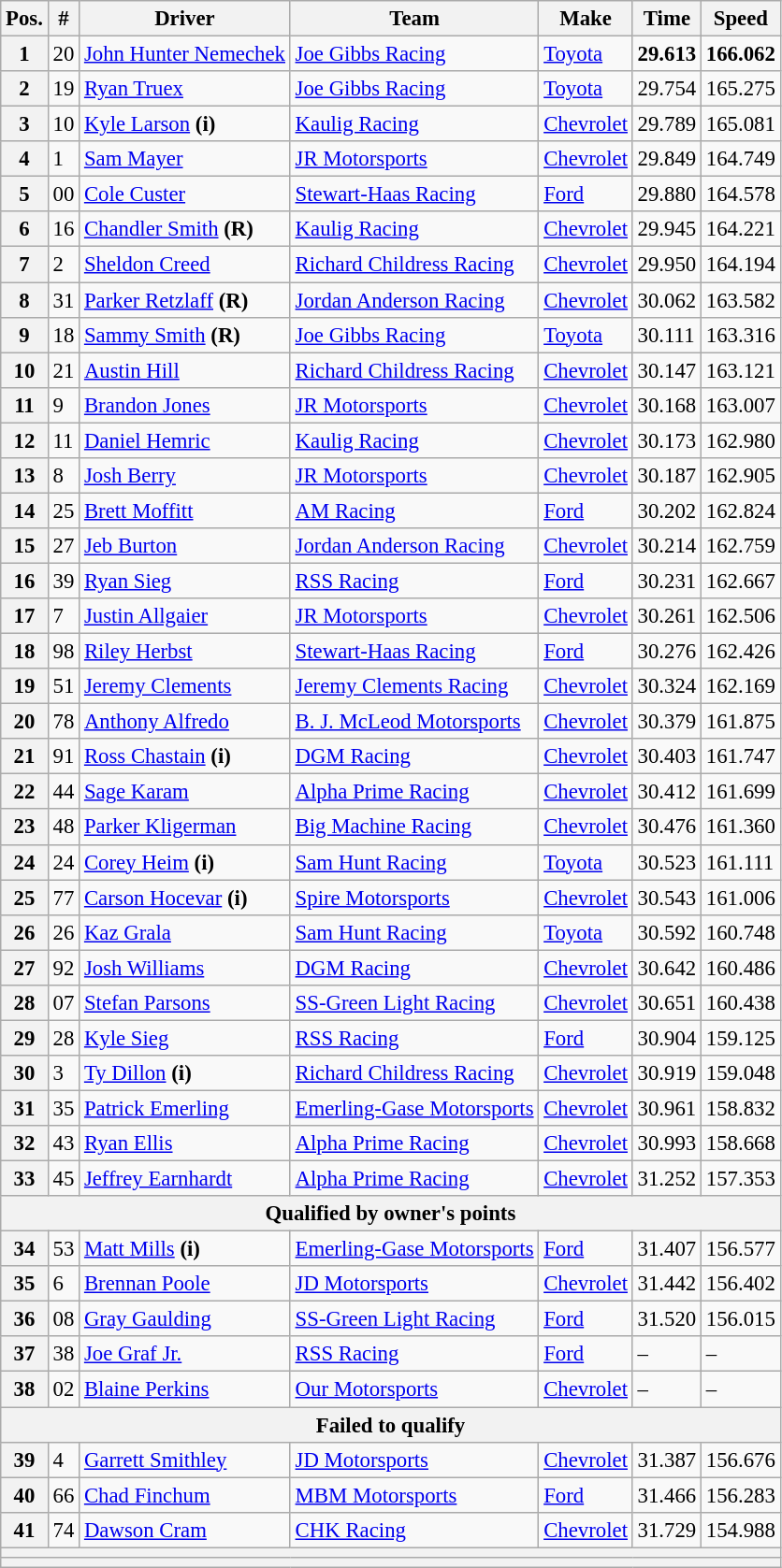<table class="wikitable" style="font-size:95%">
<tr>
<th>Pos.</th>
<th>#</th>
<th>Driver</th>
<th>Team</th>
<th>Make</th>
<th>Time</th>
<th>Speed</th>
</tr>
<tr>
<th>1</th>
<td>20</td>
<td><a href='#'>John Hunter Nemechek</a></td>
<td><a href='#'>Joe Gibbs Racing</a></td>
<td><a href='#'>Toyota</a></td>
<td><strong>29.613</strong></td>
<td><strong>166.062</strong></td>
</tr>
<tr>
<th>2</th>
<td>19</td>
<td><a href='#'>Ryan Truex</a></td>
<td><a href='#'>Joe Gibbs Racing</a></td>
<td><a href='#'>Toyota</a></td>
<td>29.754</td>
<td>165.275</td>
</tr>
<tr>
<th>3</th>
<td>10</td>
<td><a href='#'>Kyle Larson</a> <strong>(i)</strong></td>
<td><a href='#'>Kaulig Racing</a></td>
<td><a href='#'>Chevrolet</a></td>
<td>29.789</td>
<td>165.081</td>
</tr>
<tr>
<th>4</th>
<td>1</td>
<td><a href='#'>Sam Mayer</a></td>
<td><a href='#'>JR Motorsports</a></td>
<td><a href='#'>Chevrolet</a></td>
<td>29.849</td>
<td>164.749</td>
</tr>
<tr>
<th>5</th>
<td>00</td>
<td><a href='#'>Cole Custer</a></td>
<td><a href='#'>Stewart-Haas Racing</a></td>
<td><a href='#'>Ford</a></td>
<td>29.880</td>
<td>164.578</td>
</tr>
<tr>
<th>6</th>
<td>16</td>
<td><a href='#'>Chandler Smith</a> <strong>(R)</strong></td>
<td><a href='#'>Kaulig Racing</a></td>
<td><a href='#'>Chevrolet</a></td>
<td>29.945</td>
<td>164.221</td>
</tr>
<tr>
<th>7</th>
<td>2</td>
<td><a href='#'>Sheldon Creed</a></td>
<td><a href='#'>Richard Childress Racing</a></td>
<td><a href='#'>Chevrolet</a></td>
<td>29.950</td>
<td>164.194</td>
</tr>
<tr>
<th>8</th>
<td>31</td>
<td><a href='#'>Parker Retzlaff</a> <strong>(R)</strong></td>
<td><a href='#'>Jordan Anderson Racing</a></td>
<td><a href='#'>Chevrolet</a></td>
<td>30.062</td>
<td>163.582</td>
</tr>
<tr>
<th>9</th>
<td>18</td>
<td><a href='#'>Sammy Smith</a> <strong>(R)</strong></td>
<td><a href='#'>Joe Gibbs Racing</a></td>
<td><a href='#'>Toyota</a></td>
<td>30.111</td>
<td>163.316</td>
</tr>
<tr>
<th>10</th>
<td>21</td>
<td><a href='#'>Austin Hill</a></td>
<td><a href='#'>Richard Childress Racing</a></td>
<td><a href='#'>Chevrolet</a></td>
<td>30.147</td>
<td>163.121</td>
</tr>
<tr>
<th>11</th>
<td>9</td>
<td><a href='#'>Brandon Jones</a></td>
<td><a href='#'>JR Motorsports</a></td>
<td><a href='#'>Chevrolet</a></td>
<td>30.168</td>
<td>163.007</td>
</tr>
<tr>
<th>12</th>
<td>11</td>
<td><a href='#'>Daniel Hemric</a></td>
<td><a href='#'>Kaulig Racing</a></td>
<td><a href='#'>Chevrolet</a></td>
<td>30.173</td>
<td>162.980</td>
</tr>
<tr>
<th>13</th>
<td>8</td>
<td><a href='#'>Josh Berry</a></td>
<td><a href='#'>JR Motorsports</a></td>
<td><a href='#'>Chevrolet</a></td>
<td>30.187</td>
<td>162.905</td>
</tr>
<tr>
<th>14</th>
<td>25</td>
<td><a href='#'>Brett Moffitt</a></td>
<td><a href='#'>AM Racing</a></td>
<td><a href='#'>Ford</a></td>
<td>30.202</td>
<td>162.824</td>
</tr>
<tr>
<th>15</th>
<td>27</td>
<td><a href='#'>Jeb Burton</a></td>
<td><a href='#'>Jordan Anderson Racing</a></td>
<td><a href='#'>Chevrolet</a></td>
<td>30.214</td>
<td>162.759</td>
</tr>
<tr>
<th>16</th>
<td>39</td>
<td><a href='#'>Ryan Sieg</a></td>
<td><a href='#'>RSS Racing</a></td>
<td><a href='#'>Ford</a></td>
<td>30.231</td>
<td>162.667</td>
</tr>
<tr>
<th>17</th>
<td>7</td>
<td><a href='#'>Justin Allgaier</a></td>
<td><a href='#'>JR Motorsports</a></td>
<td><a href='#'>Chevrolet</a></td>
<td>30.261</td>
<td>162.506</td>
</tr>
<tr>
<th>18</th>
<td>98</td>
<td><a href='#'>Riley Herbst</a></td>
<td><a href='#'>Stewart-Haas Racing</a></td>
<td><a href='#'>Ford</a></td>
<td>30.276</td>
<td>162.426</td>
</tr>
<tr>
<th>19</th>
<td>51</td>
<td><a href='#'>Jeremy Clements</a></td>
<td><a href='#'>Jeremy Clements Racing</a></td>
<td><a href='#'>Chevrolet</a></td>
<td>30.324</td>
<td>162.169</td>
</tr>
<tr>
<th>20</th>
<td>78</td>
<td><a href='#'>Anthony Alfredo</a></td>
<td><a href='#'>B. J. McLeod Motorsports</a></td>
<td><a href='#'>Chevrolet</a></td>
<td>30.379</td>
<td>161.875</td>
</tr>
<tr>
<th>21</th>
<td>91</td>
<td><a href='#'>Ross Chastain</a> <strong>(i)</strong></td>
<td><a href='#'>DGM Racing</a></td>
<td><a href='#'>Chevrolet</a></td>
<td>30.403</td>
<td>161.747</td>
</tr>
<tr>
<th>22</th>
<td>44</td>
<td><a href='#'>Sage Karam</a></td>
<td><a href='#'>Alpha Prime Racing</a></td>
<td><a href='#'>Chevrolet</a></td>
<td>30.412</td>
<td>161.699</td>
</tr>
<tr>
<th>23</th>
<td>48</td>
<td><a href='#'>Parker Kligerman</a></td>
<td><a href='#'>Big Machine Racing</a></td>
<td><a href='#'>Chevrolet</a></td>
<td>30.476</td>
<td>161.360</td>
</tr>
<tr>
<th>24</th>
<td>24</td>
<td><a href='#'>Corey Heim</a> <strong>(i)</strong></td>
<td><a href='#'>Sam Hunt Racing</a></td>
<td><a href='#'>Toyota</a></td>
<td>30.523</td>
<td>161.111</td>
</tr>
<tr>
<th>25</th>
<td>77</td>
<td><a href='#'>Carson Hocevar</a> <strong>(i)</strong></td>
<td><a href='#'>Spire Motorsports</a></td>
<td><a href='#'>Chevrolet</a></td>
<td>30.543</td>
<td>161.006</td>
</tr>
<tr>
<th>26</th>
<td>26</td>
<td><a href='#'>Kaz Grala</a></td>
<td><a href='#'>Sam Hunt Racing</a></td>
<td><a href='#'>Toyota</a></td>
<td>30.592</td>
<td>160.748</td>
</tr>
<tr>
<th>27</th>
<td>92</td>
<td><a href='#'>Josh Williams</a></td>
<td><a href='#'>DGM Racing</a></td>
<td><a href='#'>Chevrolet</a></td>
<td>30.642</td>
<td>160.486</td>
</tr>
<tr>
<th>28</th>
<td>07</td>
<td><a href='#'>Stefan Parsons</a></td>
<td><a href='#'>SS-Green Light Racing</a></td>
<td><a href='#'>Chevrolet</a></td>
<td>30.651</td>
<td>160.438</td>
</tr>
<tr>
<th>29</th>
<td>28</td>
<td><a href='#'>Kyle Sieg</a></td>
<td><a href='#'>RSS Racing</a></td>
<td><a href='#'>Ford</a></td>
<td>30.904</td>
<td>159.125</td>
</tr>
<tr>
<th>30</th>
<td>3</td>
<td><a href='#'>Ty Dillon</a> <strong>(i)</strong></td>
<td><a href='#'>Richard Childress Racing</a></td>
<td><a href='#'>Chevrolet</a></td>
<td>30.919</td>
<td>159.048</td>
</tr>
<tr>
<th>31</th>
<td>35</td>
<td><a href='#'>Patrick Emerling</a></td>
<td><a href='#'>Emerling-Gase Motorsports</a></td>
<td><a href='#'>Chevrolet</a></td>
<td>30.961</td>
<td>158.832</td>
</tr>
<tr>
<th>32</th>
<td>43</td>
<td><a href='#'>Ryan Ellis</a></td>
<td><a href='#'>Alpha Prime Racing</a></td>
<td><a href='#'>Chevrolet</a></td>
<td>30.993</td>
<td>158.668</td>
</tr>
<tr>
<th>33</th>
<td>45</td>
<td><a href='#'>Jeffrey Earnhardt</a></td>
<td><a href='#'>Alpha Prime Racing</a></td>
<td><a href='#'>Chevrolet</a></td>
<td>31.252</td>
<td>157.353</td>
</tr>
<tr>
<th colspan="7">Qualified by owner's points</th>
</tr>
<tr>
<th>34</th>
<td>53</td>
<td><a href='#'>Matt Mills</a> <strong>(i)</strong></td>
<td><a href='#'>Emerling-Gase Motorsports</a></td>
<td><a href='#'>Ford</a></td>
<td>31.407</td>
<td>156.577</td>
</tr>
<tr>
<th>35</th>
<td>6</td>
<td><a href='#'>Brennan Poole</a></td>
<td><a href='#'>JD Motorsports</a></td>
<td><a href='#'>Chevrolet</a></td>
<td>31.442</td>
<td>156.402</td>
</tr>
<tr>
<th>36</th>
<td>08</td>
<td><a href='#'>Gray Gaulding</a></td>
<td><a href='#'>SS-Green Light Racing</a></td>
<td><a href='#'>Ford</a></td>
<td>31.520</td>
<td>156.015</td>
</tr>
<tr>
<th>37</th>
<td>38</td>
<td><a href='#'>Joe Graf Jr.</a></td>
<td><a href='#'>RSS Racing</a></td>
<td><a href='#'>Ford</a></td>
<td>–</td>
<td>–</td>
</tr>
<tr>
<th>38</th>
<td>02</td>
<td><a href='#'>Blaine Perkins</a></td>
<td><a href='#'>Our Motorsports</a></td>
<td><a href='#'>Chevrolet</a></td>
<td>–</td>
<td>–</td>
</tr>
<tr>
<th colspan="7">Failed to qualify</th>
</tr>
<tr>
<th>39</th>
<td>4</td>
<td><a href='#'>Garrett Smithley</a></td>
<td><a href='#'>JD Motorsports</a></td>
<td><a href='#'>Chevrolet</a></td>
<td>31.387</td>
<td>156.676</td>
</tr>
<tr>
<th>40</th>
<td>66</td>
<td><a href='#'>Chad Finchum</a></td>
<td><a href='#'>MBM Motorsports</a></td>
<td><a href='#'>Ford</a></td>
<td>31.466</td>
<td>156.283</td>
</tr>
<tr>
<th>41</th>
<td>74</td>
<td><a href='#'>Dawson Cram</a></td>
<td><a href='#'>CHK Racing</a></td>
<td><a href='#'>Chevrolet</a></td>
<td>31.729</td>
<td>154.988</td>
</tr>
<tr>
<th colspan="7"></th>
</tr>
<tr>
<th colspan="7"></th>
</tr>
</table>
